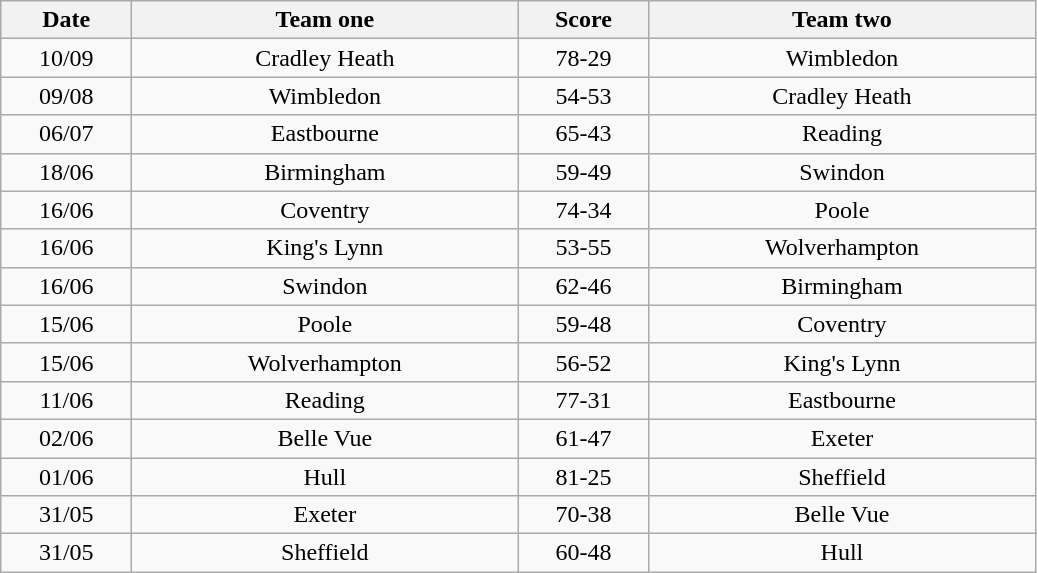<table class="wikitable" style="text-align: center">
<tr>
<th width=80>Date</th>
<th width=250>Team one</th>
<th width=80>Score</th>
<th width=250>Team two</th>
</tr>
<tr>
<td>10/09</td>
<td>Cradley Heath</td>
<td>78-29</td>
<td>Wimbledon</td>
</tr>
<tr>
<td>09/08</td>
<td>Wimbledon</td>
<td>54-53</td>
<td>Cradley Heath</td>
</tr>
<tr>
<td>06/07</td>
<td>Eastbourne</td>
<td>65-43</td>
<td>Reading</td>
</tr>
<tr>
<td>18/06</td>
<td>Birmingham</td>
<td>59-49</td>
<td>Swindon</td>
</tr>
<tr>
<td>16/06</td>
<td>Coventry</td>
<td>74-34</td>
<td>Poole</td>
</tr>
<tr>
<td>16/06</td>
<td>King's Lynn</td>
<td>53-55</td>
<td>Wolverhampton</td>
</tr>
<tr>
<td>16/06</td>
<td>Swindon</td>
<td>62-46</td>
<td>Birmingham</td>
</tr>
<tr>
<td>15/06</td>
<td>Poole</td>
<td>59-48</td>
<td>Coventry</td>
</tr>
<tr>
<td>15/06</td>
<td>Wolverhampton</td>
<td>56-52</td>
<td>King's Lynn</td>
</tr>
<tr>
<td>11/06</td>
<td>Reading</td>
<td>77-31</td>
<td>Eastbourne</td>
</tr>
<tr>
<td>02/06</td>
<td>Belle Vue</td>
<td>61-47</td>
<td>Exeter</td>
</tr>
<tr>
<td>01/06</td>
<td>Hull</td>
<td>81-25</td>
<td>Sheffield</td>
</tr>
<tr>
<td>31/05</td>
<td>Exeter</td>
<td>70-38</td>
<td>Belle Vue</td>
</tr>
<tr>
<td>31/05</td>
<td>Sheffield</td>
<td>60-48</td>
<td>Hull</td>
</tr>
</table>
